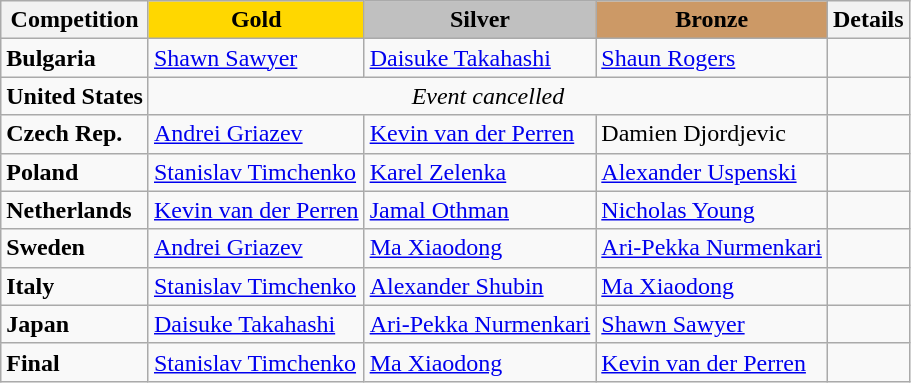<table class="wikitable">
<tr>
<th>Competition</th>
<td align=center bgcolor=gold><strong>Gold</strong></td>
<td align=center bgcolor=silver><strong>Silver</strong></td>
<td align=center bgcolor=cc9966><strong>Bronze</strong></td>
<th>Details</th>
</tr>
<tr>
<td><strong>Bulgaria</strong></td>
<td> <a href='#'>Shawn Sawyer</a></td>
<td> <a href='#'>Daisuke Takahashi</a></td>
<td> <a href='#'>Shaun Rogers</a></td>
<td></td>
</tr>
<tr>
<td><strong>United States</strong></td>
<td colspan=3 align=center><em>Event cancelled</em></td>
<td></td>
</tr>
<tr>
<td><strong>Czech Rep.</strong></td>
<td> <a href='#'>Andrei Griazev</a></td>
<td> <a href='#'>Kevin van der Perren</a></td>
<td> Damien Djordjevic</td>
<td></td>
</tr>
<tr>
<td><strong>Poland</strong></td>
<td> <a href='#'>Stanislav Timchenko</a></td>
<td> <a href='#'>Karel Zelenka</a></td>
<td> <a href='#'>Alexander Uspenski</a></td>
<td></td>
</tr>
<tr>
<td><strong>Netherlands</strong></td>
<td> <a href='#'>Kevin van der Perren</a></td>
<td> <a href='#'>Jamal Othman</a></td>
<td> <a href='#'>Nicholas Young</a></td>
<td></td>
</tr>
<tr>
<td><strong>Sweden</strong></td>
<td> <a href='#'>Andrei Griazev</a></td>
<td> <a href='#'>Ma Xiaodong</a></td>
<td> <a href='#'>Ari-Pekka Nurmenkari</a></td>
<td></td>
</tr>
<tr>
<td><strong>Italy</strong></td>
<td> <a href='#'>Stanislav Timchenko</a></td>
<td> <a href='#'>Alexander Shubin</a></td>
<td> <a href='#'>Ma Xiaodong</a></td>
<td></td>
</tr>
<tr>
<td><strong>Japan</strong></td>
<td> <a href='#'>Daisuke Takahashi</a></td>
<td> <a href='#'>Ari-Pekka Nurmenkari</a></td>
<td> <a href='#'>Shawn Sawyer</a></td>
<td></td>
</tr>
<tr>
<td><strong>Final</strong></td>
<td> <a href='#'>Stanislav Timchenko</a></td>
<td> <a href='#'>Ma Xiaodong</a></td>
<td> <a href='#'>Kevin van der Perren</a></td>
<td></td>
</tr>
</table>
